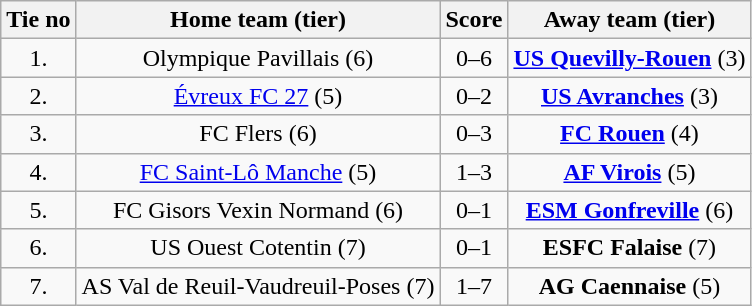<table class="wikitable" style="text-align: center">
<tr>
<th>Tie no</th>
<th>Home team (tier)</th>
<th>Score</th>
<th>Away team (tier)</th>
</tr>
<tr>
<td>1.</td>
<td>Olympique Pavillais (6)</td>
<td>0–6</td>
<td><strong><a href='#'>US Quevilly-Rouen</a></strong> (3)</td>
</tr>
<tr>
<td>2.</td>
<td><a href='#'>Évreux FC 27</a> (5)</td>
<td>0–2</td>
<td><strong><a href='#'>US Avranches</a></strong> (3)</td>
</tr>
<tr>
<td>3.</td>
<td>FC Flers (6)</td>
<td>0–3</td>
<td><strong><a href='#'>FC Rouen</a></strong> (4)</td>
</tr>
<tr>
<td>4.</td>
<td><a href='#'>FC Saint-Lô Manche</a> (5)</td>
<td>1–3</td>
<td><strong><a href='#'>AF Virois</a></strong> (5)</td>
</tr>
<tr>
<td>5.</td>
<td>FC Gisors Vexin Normand (6)</td>
<td>0–1</td>
<td><strong><a href='#'>ESM Gonfreville</a></strong> (6)</td>
</tr>
<tr>
<td>6.</td>
<td>US Ouest Cotentin (7)</td>
<td>0–1</td>
<td><strong>ESFC Falaise</strong> (7)</td>
</tr>
<tr>
<td>7.</td>
<td>AS Val de Reuil-Vaudreuil-Poses (7)</td>
<td>1–7</td>
<td><strong>AG Caennaise</strong> (5)</td>
</tr>
</table>
